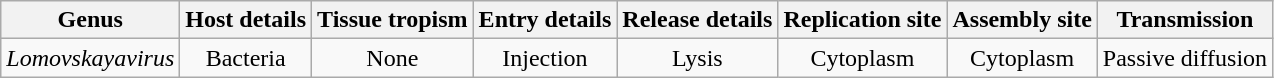<table class="wikitable sortable" style="text-align:center">
<tr>
<th>Genus</th>
<th>Host details</th>
<th>Tissue tropism</th>
<th>Entry details</th>
<th>Release details</th>
<th>Replication site</th>
<th>Assembly site</th>
<th>Transmission</th>
</tr>
<tr>
<td><em>Lomovskayavirus</em></td>
<td>Bacteria</td>
<td>None</td>
<td>Injection</td>
<td>Lysis</td>
<td>Cytoplasm</td>
<td>Cytoplasm</td>
<td>Passive diffusion</td>
</tr>
</table>
